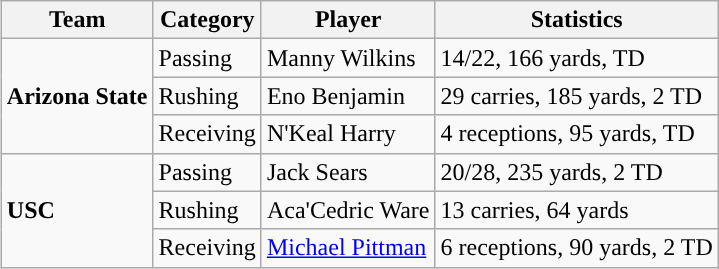<table class="wikitable" style="float: right;">
<tr>
<th>Team</th>
<th>Category</th>
<th>Player</th>
<th>Statistics</th>
</tr>
<tr>
<td rowspan=3><strong>Arizona State</strong></td>
<td>Passing</td>
<td>Manny Wilkins</td>
<td>14/22, 166 yards, TD</td>
</tr>
<tr>
<td>Rushing</td>
<td>Eno Benjamin</td>
<td>29 carries, 185 yards, 2 TD</td>
</tr>
<tr>
<td>Receiving</td>
<td>N'Keal Harry</td>
<td>4 receptions, 95 yards, TD</td>
</tr>
<tr>
<td rowspan=3><strong>USC</strong></td>
<td>Passing</td>
<td>Jack Sears</td>
<td>20/28, 235 yards, 2 TD</td>
</tr>
<tr>
<td>Rushing</td>
<td>Aca'Cedric Ware</td>
<td>13 carries, 64 yards</td>
</tr>
<tr>
<td>Receiving</td>
<td><a href='#'>Michael Pittman</a></td>
<td>6 receptions, 90 yards, 2 TD</td>
</tr>
</table>
